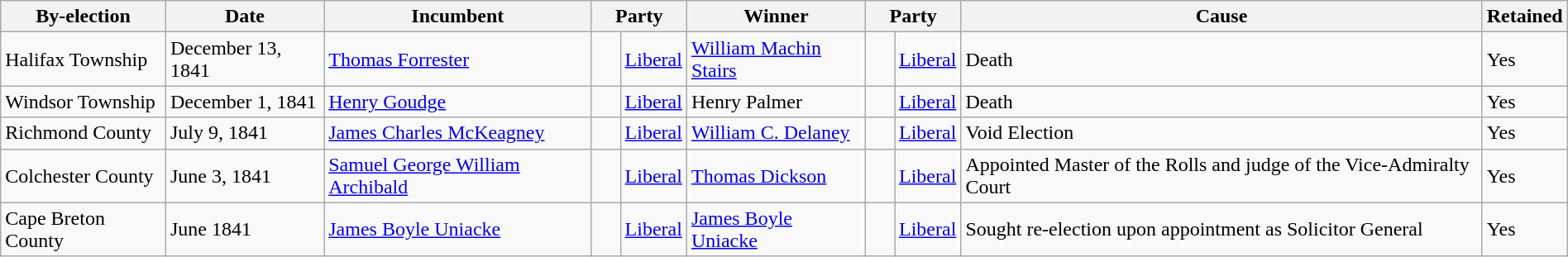<table class=wikitable style="width:100%">
<tr>
<th>By-election</th>
<th>Date</th>
<th>Incumbent</th>
<th colspan=2>Party</th>
<th>Winner</th>
<th colspan=2>Party</th>
<th>Cause</th>
<th>Retained</th>
</tr>
<tr>
<td>Halifax Township</td>
<td>December 13, 1841</td>
<td><a href='#'>Thomas Forrester</a></td>
<td>    </td>
<td><a href='#'>Liberal</a></td>
<td><a href='#'>William Machin Stairs</a></td>
<td>    </td>
<td><a href='#'>Liberal</a></td>
<td>Death</td>
<td>Yes</td>
</tr>
<tr>
<td>Windsor Township</td>
<td>December 1, 1841</td>
<td><a href='#'>Henry Goudge</a></td>
<td>    </td>
<td><a href='#'>Liberal</a></td>
<td>Henry Palmer</td>
<td>    </td>
<td><a href='#'>Liberal</a></td>
<td>Death</td>
<td>Yes</td>
</tr>
<tr>
<td>Richmond County</td>
<td>July 9, 1841</td>
<td><a href='#'>James Charles McKeagney</a></td>
<td>    </td>
<td><a href='#'>Liberal</a></td>
<td><a href='#'>William C. Delaney</a></td>
<td>    </td>
<td><a href='#'>Liberal</a></td>
<td>Void Election</td>
<td>Yes</td>
</tr>
<tr>
<td>Colchester County</td>
<td>June 3, 1841</td>
<td><a href='#'>Samuel George William Archibald</a></td>
<td>    </td>
<td><a href='#'>Liberal</a></td>
<td><a href='#'>Thomas Dickson</a></td>
<td>    </td>
<td><a href='#'>Liberal</a></td>
<td>Appointed Master of the Rolls and judge of the Vice-Admiralty Court</td>
<td>Yes</td>
</tr>
<tr>
<td>Cape Breton County</td>
<td>June 1841</td>
<td><a href='#'>James Boyle Uniacke</a></td>
<td>    </td>
<td><a href='#'>Liberal</a></td>
<td><a href='#'>James Boyle Uniacke</a></td>
<td>    </td>
<td><a href='#'>Liberal</a></td>
<td>Sought re-election upon appointment as Solicitor General</td>
<td>Yes</td>
</tr>
</table>
